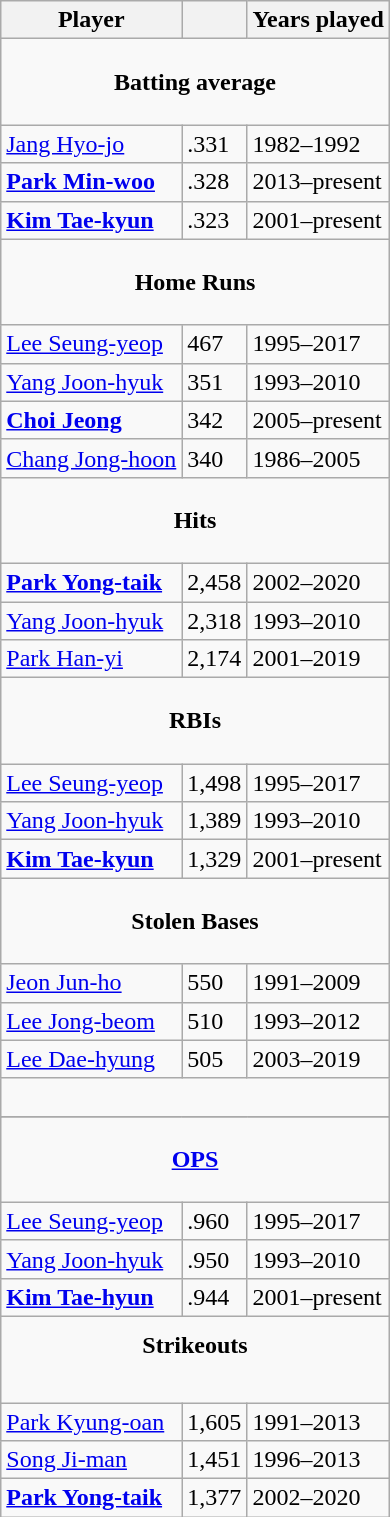<table class="wikitable" style="clear: both;">
<tr>
<th>Player</th>
<th></th>
<th>Years played</th>
</tr>
<tr>
<td colspan="3" style="text-align:center; height:50px;"><strong>Batting average</strong><br></td>
</tr>
<tr>
<td> <a href='#'>Jang Hyo-jo</a></td>
<td>.331</td>
<td>1982–1992</td>
</tr>
<tr>
<td> <strong><a href='#'>Park Min-woo</a></strong></td>
<td>.328</td>
<td>2013–present</td>
</tr>
<tr>
<td> <strong><a href='#'>Kim Tae-kyun</a></strong></td>
<td>.323</td>
<td>2001–present</td>
</tr>
<tr>
<td colspan="3" style="text-align:center; height:50px;"><strong>Home Runs</strong><br> </td>
</tr>
<tr>
<td> <a href='#'>Lee Seung-yeop</a></td>
<td>467</td>
<td>1995–2017</td>
</tr>
<tr>
<td> <a href='#'>Yang Joon-hyuk</a></td>
<td>351</td>
<td>1993–2010</td>
</tr>
<tr>
<td> <strong><a href='#'>Choi Jeong</a></strong></td>
<td>342</td>
<td>2005–present</td>
</tr>
<tr>
<td> <a href='#'>Chang Jong-hoon</a></td>
<td>340</td>
<td>1986–2005</td>
</tr>
<tr>
<td colspan="3" style="text-align:center; height:50px; "><strong>Hits</strong><br> </td>
</tr>
<tr>
<td> <strong><a href='#'>Park Yong-taik</a></strong></td>
<td>2,458</td>
<td>2002–2020</td>
</tr>
<tr>
<td> <a href='#'>Yang Joon-hyuk</a></td>
<td>2,318</td>
<td>1993–2010</td>
</tr>
<tr>
<td> <a href='#'>Park Han-yi</a></td>
<td>2,174</td>
<td>2001–2019</td>
</tr>
<tr>
<td colspan="3" style="text-align:center; height:50px;"><strong>RBIs</strong><br> </td>
</tr>
<tr>
<td> <a href='#'>Lee Seung-yeop</a></td>
<td>1,498</td>
<td>1995–2017</td>
</tr>
<tr>
<td> <a href='#'>Yang Joon-hyuk</a></td>
<td>1,389</td>
<td>1993–2010</td>
</tr>
<tr>
<td> <strong><a href='#'>Kim Tae-kyun</a></strong></td>
<td>1,329</td>
<td>2001–present</td>
</tr>
<tr>
<td colspan="3" style="text-align:center; height:50px;"><strong>Stolen Bases</strong><br> </td>
</tr>
<tr>
<td> <a href='#'>Jeon Jun-ho</a></td>
<td>550</td>
<td>1991–2009</td>
</tr>
<tr>
<td> <a href='#'>Lee Jong-beom</a></td>
<td>510</td>
<td>1993–2012</td>
</tr>
<tr>
<td> <a href='#'>Lee Dae-hyung</a></td>
<td>505</td>
<td>2003–2019</td>
</tr>
<tr>
<td colspan=3> </td>
</tr>
<tr>
</tr>
<tr>
<td colspan="3" style="text-align:center; height:50px; "><strong><a href='#'>OPS</a></strong><br> </td>
</tr>
<tr>
<td> <a href='#'>Lee Seung-yeop</a></td>
<td>.960</td>
<td>1995–2017</td>
</tr>
<tr>
<td> <a href='#'>Yang Joon-hyuk</a></td>
<td>.950</td>
<td>1993–2010</td>
</tr>
<tr>
<td> <strong><a href='#'>Kim Tae-hyun</a></strong></td>
<td>.944</td>
<td>2001–present</td>
</tr>
<tr>
<td colspan="3" style="text-align:center; height:50px;"><strong>Strikeouts</strong> <br>  </td>
</tr>
<tr>
<td> <a href='#'>Park Kyung-oan</a></td>
<td>1,605</td>
<td>1991–2013</td>
</tr>
<tr>
<td> <a href='#'>Song Ji-man</a></td>
<td>1,451</td>
<td>1996–2013</td>
</tr>
<tr>
<td> <strong><a href='#'>Park Yong-taik</a></strong></td>
<td>1,377</td>
<td>2002–2020<br></td>
</tr>
</table>
